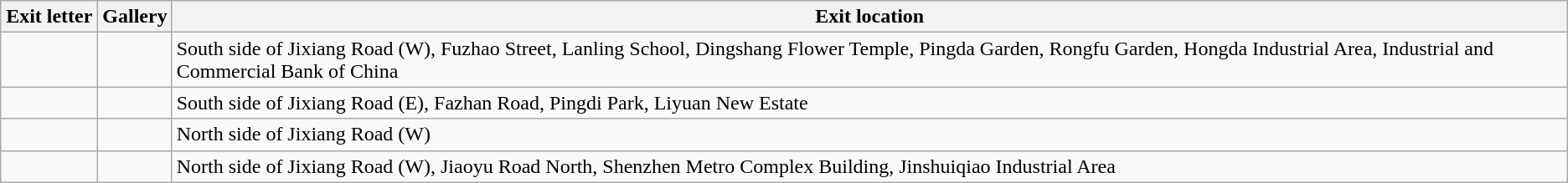<table class="wikitable">
<tr>
<th style="width:70px">Exit letter</th>
<th>Gallery</th>
<th>Exit location</th>
</tr>
<tr>
<td align="center"></td>
<td></td>
<td>South side of Jixiang Road (W), Fuzhao Street, Lanling School, Dingshang Flower Temple, Pingda Garden, Rongfu Garden, Hongda Industrial Area, Industrial and Commercial Bank of China</td>
</tr>
<tr>
<td align="center"></td>
<td></td>
<td>South side of Jixiang Road (E), Fazhan Road, Pingdi Park, Liyuan New Estate</td>
</tr>
<tr>
<td align="center"></td>
<td></td>
<td>North side of Jixiang Road (W)</td>
</tr>
<tr>
<td align="center"></td>
<td></td>
<td>North side of Jixiang Road (W), Jiaoyu Road North, Shenzhen Metro Complex Building, Jinshuiqiao Industrial Area</td>
</tr>
</table>
